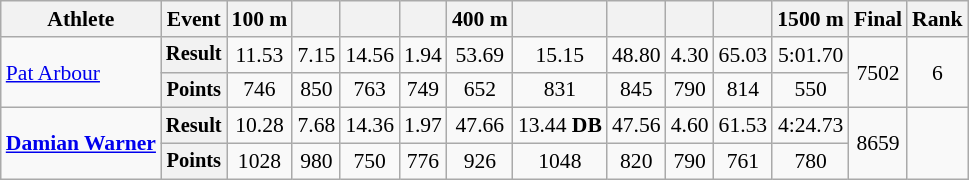<table class="wikitable" style="font-size:90%">
<tr>
<th>Athlete</th>
<th>Event</th>
<th>100 m</th>
<th></th>
<th></th>
<th></th>
<th>400 m</th>
<th></th>
<th></th>
<th></th>
<th></th>
<th>1500 m</th>
<th>Final</th>
<th>Rank</th>
</tr>
<tr align=center>
<td rowspan=2 align=left><a href='#'>Pat Arbour</a></td>
<th style="font-size:95%">Result</th>
<td>11.53</td>
<td>7.15</td>
<td>14.56</td>
<td>1.94</td>
<td>53.69</td>
<td>15.15</td>
<td>48.80</td>
<td>4.30</td>
<td>65.03</td>
<td>5:01.70</td>
<td rowspan=2>7502</td>
<td rowspan=2>6</td>
</tr>
<tr align=center>
<th style="font-size:95%">Points</th>
<td>746</td>
<td>850</td>
<td>763</td>
<td>749</td>
<td>652</td>
<td>831</td>
<td>845</td>
<td>790</td>
<td>814</td>
<td>550</td>
</tr>
<tr align=center>
<td rowspan=2 align=left><strong><a href='#'>Damian Warner</a></strong></td>
<th style="font-size:95%">Result</th>
<td>10.28</td>
<td>7.68</td>
<td>14.36</td>
<td>1.97</td>
<td>47.66</td>
<td>13.44 <strong>DB</strong></td>
<td>47.56</td>
<td>4.60</td>
<td>61.53</td>
<td>4:24.73</td>
<td rowspan=2>8659</td>
<td rowspan=2></td>
</tr>
<tr align=center>
<th style="font-size:95%">Points</th>
<td>1028</td>
<td>980</td>
<td>750</td>
<td>776</td>
<td>926</td>
<td>1048</td>
<td>820</td>
<td>790</td>
<td>761</td>
<td>780</td>
</tr>
</table>
